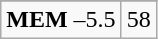<table class="wikitable">
<tr align="center">
</tr>
<tr align="center">
<td><strong>MEM</strong> –5.5</td>
<td>58</td>
</tr>
</table>
